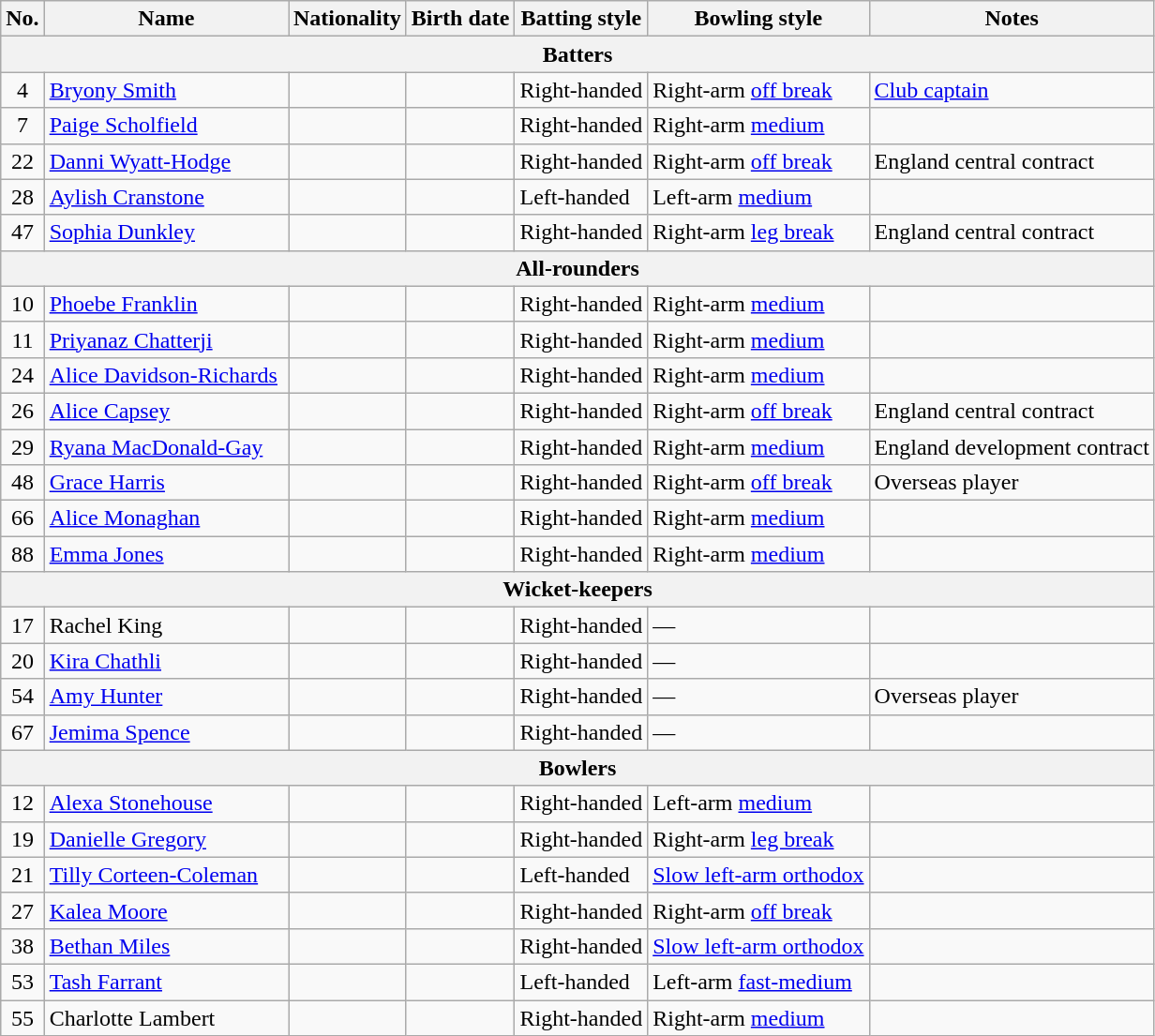<table class="wikitable">
<tr>
<th>No.</th>
<th>Name</th>
<th>Nationality</th>
<th>Birth date</th>
<th>Batting style</th>
<th>Bowling style</th>
<th>Notes</th>
</tr>
<tr>
<th colspan="7">Batters</th>
</tr>
<tr>
<td style="text-align:center">4</td>
<td><a href='#'>Bryony Smith</a> </td>
<td></td>
<td></td>
<td>Right-handed</td>
<td>Right-arm <a href='#'>off break</a></td>
<td><a href='#'>Club captain</a></td>
</tr>
<tr>
<td style="text-align:center">7</td>
<td><a href='#'>Paige Scholfield</a> </td>
<td></td>
<td></td>
<td>Right-handed</td>
<td>Right-arm <a href='#'>medium</a></td>
<td></td>
</tr>
<tr>
<td style="text-align:center">22</td>
<td><a href='#'>Danni Wyatt-Hodge</a> </td>
<td></td>
<td></td>
<td>Right-handed</td>
<td>Right-arm <a href='#'>off break</a></td>
<td>England central contract</td>
</tr>
<tr>
<td style="text-align:center">28</td>
<td><a href='#'>Aylish Cranstone</a></td>
<td></td>
<td></td>
<td>Left-handed</td>
<td>Left-arm <a href='#'>medium</a></td>
<td></td>
</tr>
<tr>
<td style="text-align:center">47</td>
<td><a href='#'>Sophia Dunkley</a> </td>
<td></td>
<td></td>
<td>Right-handed</td>
<td>Right-arm <a href='#'>leg break</a></td>
<td>England central contract</td>
</tr>
<tr>
<th colspan="7">All-rounders</th>
</tr>
<tr>
<td style="text-align:center">10</td>
<td><a href='#'>Phoebe Franklin</a></td>
<td></td>
<td></td>
<td>Right-handed</td>
<td>Right-arm <a href='#'>medium</a></td>
<td></td>
</tr>
<tr>
<td style="text-align:center">11</td>
<td><a href='#'>Priyanaz Chatterji</a> </td>
<td></td>
<td></td>
<td>Right-handed</td>
<td>Right-arm <a href='#'>medium</a></td>
<td></td>
</tr>
<tr>
<td style="text-align:center">24</td>
<td><a href='#'>Alice Davidson-Richards</a> </td>
<td></td>
<td></td>
<td>Right-handed</td>
<td>Right-arm <a href='#'>medium</a></td>
<td></td>
</tr>
<tr>
<td style="text-align:center">26</td>
<td><a href='#'>Alice Capsey</a> </td>
<td></td>
<td></td>
<td>Right-handed</td>
<td>Right-arm <a href='#'>off break</a></td>
<td>England central contract</td>
</tr>
<tr>
<td style="text-align:center">29</td>
<td><a href='#'>Ryana MacDonald-Gay</a> </td>
<td></td>
<td></td>
<td>Right-handed</td>
<td>Right-arm <a href='#'>medium</a></td>
<td>England development contract</td>
</tr>
<tr>
<td style="text-align:center">48</td>
<td><a href='#'>Grace Harris</a> </td>
<td></td>
<td></td>
<td>Right-handed</td>
<td>Right-arm <a href='#'>off break</a></td>
<td>Overseas player</td>
</tr>
<tr>
<td style="text-align:center">66</td>
<td><a href='#'>Alice Monaghan</a></td>
<td></td>
<td></td>
<td>Right-handed</td>
<td>Right-arm <a href='#'>medium</a></td>
<td></td>
</tr>
<tr>
<td style="text-align:center">88</td>
<td><a href='#'>Emma Jones</a></td>
<td></td>
<td></td>
<td>Right-handed</td>
<td>Right-arm <a href='#'>medium</a></td>
<td></td>
</tr>
<tr>
<th colspan="7">Wicket-keepers</th>
</tr>
<tr>
<td style="text-align:center">17</td>
<td>Rachel King</td>
<td></td>
<td></td>
<td>Right-handed</td>
<td>—</td>
<td></td>
</tr>
<tr>
<td style="text-align:center">20</td>
<td><a href='#'>Kira Chathli</a></td>
<td></td>
<td></td>
<td>Right-handed</td>
<td>—</td>
<td></td>
</tr>
<tr>
<td style="text-align:center">54</td>
<td><a href='#'>Amy Hunter</a> </td>
<td></td>
<td></td>
<td>Right-handed</td>
<td>—</td>
<td>Overseas player</td>
</tr>
<tr>
<td style="text-align:center">67</td>
<td><a href='#'>Jemima Spence</a></td>
<td></td>
<td></td>
<td>Right-handed</td>
<td>—</td>
<td></td>
</tr>
<tr>
<th colspan="7">Bowlers</th>
</tr>
<tr>
<td style="text-align:center">12</td>
<td><a href='#'>Alexa Stonehouse</a></td>
<td></td>
<td></td>
<td>Right-handed</td>
<td>Left-arm <a href='#'>medium</a></td>
<td></td>
</tr>
<tr>
<td style="text-align:center">19</td>
<td><a href='#'>Danielle Gregory</a></td>
<td></td>
<td></td>
<td>Right-handed</td>
<td>Right-arm <a href='#'>leg break</a></td>
<td></td>
</tr>
<tr>
<td style="text-align:center">21</td>
<td><a href='#'>Tilly Corteen-Coleman</a></td>
<td></td>
<td></td>
<td>Left-handed</td>
<td><a href='#'>Slow left-arm orthodox</a></td>
<td></td>
</tr>
<tr>
<td style="text-align:center">27</td>
<td><a href='#'>Kalea Moore</a></td>
<td></td>
<td></td>
<td>Right-handed</td>
<td>Right-arm <a href='#'>off break</a></td>
<td></td>
</tr>
<tr>
<td style="text-align:center">38</td>
<td><a href='#'>Bethan Miles</a></td>
<td></td>
<td></td>
<td>Right-handed</td>
<td><a href='#'>Slow left-arm orthodox</a></td>
<td></td>
</tr>
<tr>
<td style="text-align:center">53</td>
<td><a href='#'>Tash Farrant</a> </td>
<td></td>
<td></td>
<td>Left-handed</td>
<td>Left-arm <a href='#'>fast-medium</a></td>
<td></td>
</tr>
<tr>
<td style="text-align:center">55</td>
<td>Charlotte Lambert</td>
<td></td>
<td></td>
<td>Right-handed</td>
<td>Right-arm <a href='#'>medium</a></td>
<td></td>
</tr>
</table>
